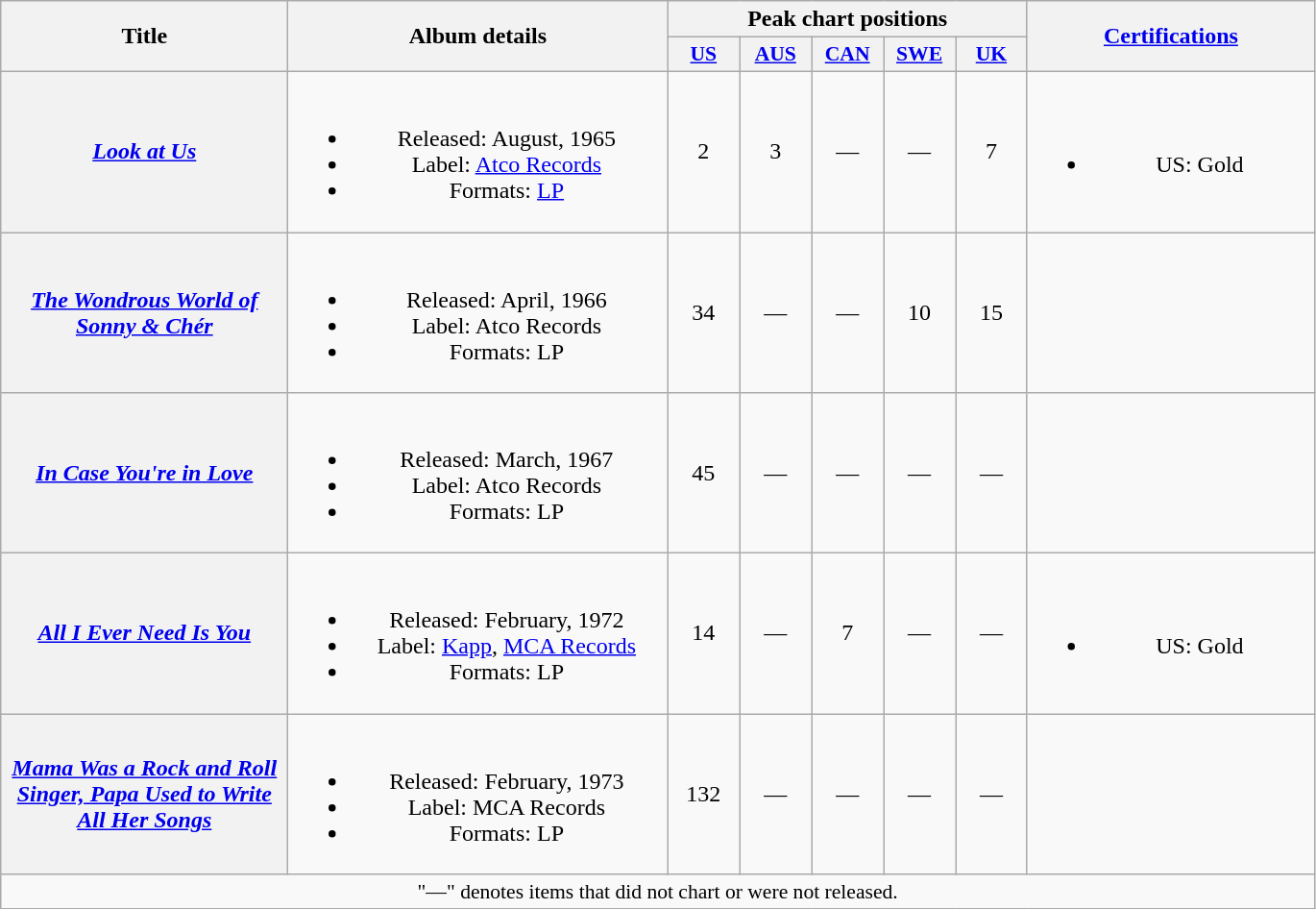<table class="wikitable plainrowheaders" style="text-align:center;">
<tr>
<th scope="col" rowspan="2" style="width:12em;">Title</th>
<th scope="col" rowspan="2" style="width:16em;">Album details</th>
<th scope="col" colspan="5">Peak chart positions</th>
<th scope="col" rowspan="2" style="width:12em;"><a href='#'>Certifications</a></th>
</tr>
<tr>
<th scope="col" style="width:3em;font-size:90%;"><a href='#'>US</a><br></th>
<th scope="col" style="width:3em;font-size:90%;"><a href='#'>AUS</a><br></th>
<th scope="col" style="width:3em;font-size:90%;"><a href='#'>CAN</a><br></th>
<th scope="col" style="width:3em;font-size:90%;"><a href='#'>SWE</a><br></th>
<th scope="col" style="width:3em;font-size:90%;"><a href='#'>UK</a><br></th>
</tr>
<tr>
<th scope="row"><em><a href='#'>Look at Us</a></em></th>
<td><br><ul><li>Released: August, 1965</li><li>Label: <a href='#'>Atco Records</a></li><li>Formats: <a href='#'>LP</a></li></ul></td>
<td>2</td>
<td>3</td>
<td>—</td>
<td>—</td>
<td>7</td>
<td><br><ul><li>US: Gold</li></ul></td>
</tr>
<tr>
<th scope="row"><em><a href='#'>The Wondrous World of Sonny & Chér</a></em></th>
<td><br><ul><li>Released: April, 1966</li><li>Label: Atco Records</li><li>Formats: LP</li></ul></td>
<td>34</td>
<td>—</td>
<td>—</td>
<td>10</td>
<td>15</td>
<td></td>
</tr>
<tr>
<th scope="row"><em><a href='#'>In Case You're in Love</a></em></th>
<td><br><ul><li>Released: March, 1967</li><li>Label: Atco Records</li><li>Formats: LP</li></ul></td>
<td>45</td>
<td>—</td>
<td>—</td>
<td>—</td>
<td>—</td>
<td></td>
</tr>
<tr>
<th scope="row"><em><a href='#'>All I Ever Need Is You</a></em></th>
<td><br><ul><li>Released: February, 1972</li><li>Label: <a href='#'>Kapp</a>, <a href='#'>MCA Records</a></li><li>Formats: LP</li></ul></td>
<td>14</td>
<td>—</td>
<td>7</td>
<td>—</td>
<td>—</td>
<td><br><ul><li>US: Gold</li></ul></td>
</tr>
<tr>
<th scope="row"><em><a href='#'>Mama Was a Rock and Roll Singer, Papa Used to Write All Her Songs</a></em></th>
<td><br><ul><li>Released: February, 1973</li><li>Label: MCA Records</li><li>Formats: LP</li></ul></td>
<td>132</td>
<td>—</td>
<td>—</td>
<td>—</td>
<td>—</td>
<td></td>
</tr>
<tr>
<td colspan="15" style="text-align:center; font-size:90%;">"—" denotes items that did not chart or were not released.</td>
</tr>
</table>
